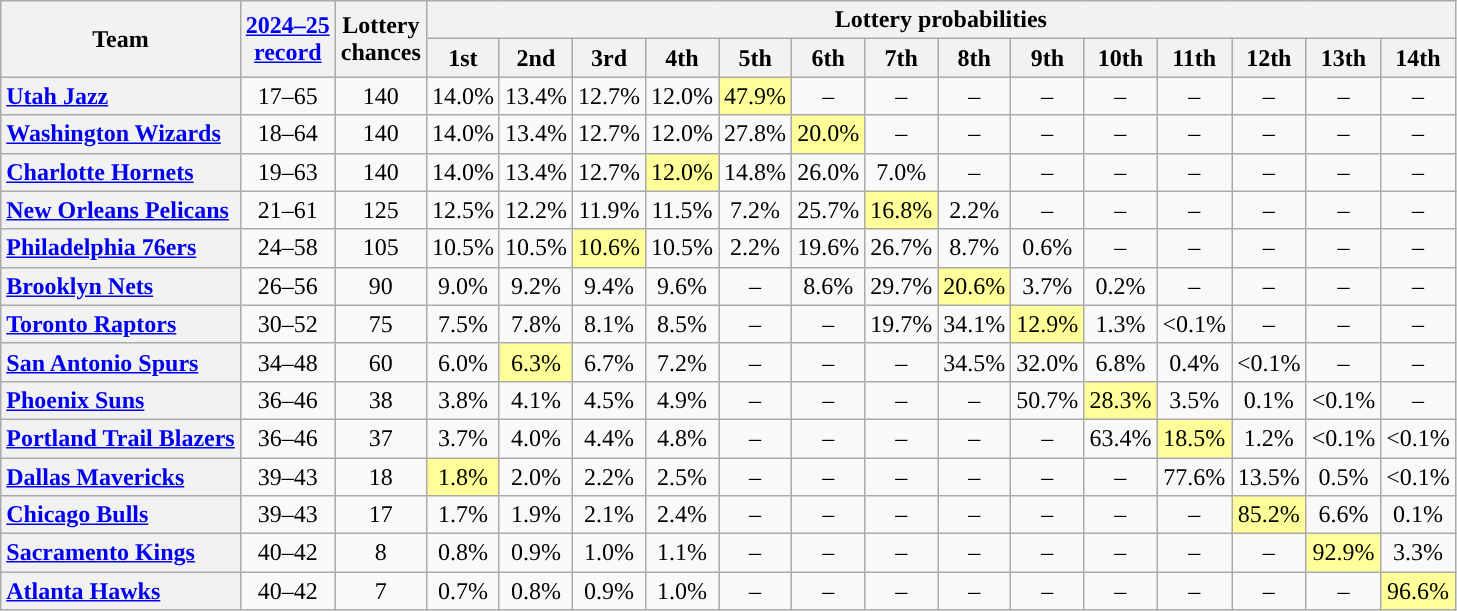<table class="wikitable plainrowheaders" style="text-align:center">
<tr>
<th scope="col" rowspan="2">Team</th>
<th scope="col" rowspan="2"><a href='#'>2024–25<br>record</a></th>
<th scope="col" rowspan="2">Lottery<br>chances</th>
<th scope="col" colspan="14">Lottery probabilities</th>
</tr>
<tr>
<th>1st</th>
<th>2nd</th>
<th>3rd</th>
<th>4th</th>
<th>5th</th>
<th>6th</th>
<th>7th</th>
<th>8th</th>
<th>9th</th>
<th>10th</th>
<th>11th</th>
<th>12th</th>
<th>13th</th>
<th>14th</th>
</tr>
<tr>
<th scope="row" style="text-align:left;"><a href='#'>Utah Jazz</a></th>
<td>17–65</td>
<td>140</td>
<td>14.0%</td>
<td>13.4%</td>
<td>12.7%</td>
<td>12.0%</td>
<td style="background:#ff9;">47.9%</td>
<td>–</td>
<td>–</td>
<td>–</td>
<td>–</td>
<td>–</td>
<td>–</td>
<td>–</td>
<td>–</td>
<td>–</td>
</tr>
<tr>
<th scope="row" style="text-align:left;"><a href='#'>Washington Wizards</a></th>
<td>18–64</td>
<td>140</td>
<td>14.0%</td>
<td>13.4%</td>
<td>12.7%</td>
<td>12.0%</td>
<td>27.8%</td>
<td style="background:#ff9;">20.0%</td>
<td>–</td>
<td>–</td>
<td>–</td>
<td>–</td>
<td>–</td>
<td>–</td>
<td>–</td>
<td>–</td>
</tr>
<tr>
<th scope="row" style="text-align:left;"><a href='#'>Charlotte Hornets</a></th>
<td>19–63</td>
<td>140</td>
<td>14.0%</td>
<td>13.4%</td>
<td>12.7%</td>
<td style="background:#ff9;">12.0%</td>
<td>14.8%</td>
<td>26.0%</td>
<td>7.0%</td>
<td>–</td>
<td>–</td>
<td>–</td>
<td>–</td>
<td>–</td>
<td>–</td>
<td>–</td>
</tr>
<tr>
<th scope="row" style="text-align:left;"><a href='#'>New Orleans Pelicans</a></th>
<td>21–61</td>
<td>125</td>
<td>12.5%</td>
<td>12.2%</td>
<td>11.9%</td>
<td>11.5%</td>
<td>7.2%</td>
<td>25.7%</td>
<td style="background:#ff9;">16.8%</td>
<td>2.2%</td>
<td>–</td>
<td>–</td>
<td>–</td>
<td>–</td>
<td>–</td>
<td>–</td>
</tr>
<tr>
<th scope="row" style="text-align:left;"><a href='#'>Philadelphia 76ers</a></th>
<td>24–58</td>
<td>105</td>
<td>10.5%</td>
<td>10.5%</td>
<td style="background:#ff9;">10.6%</td>
<td>10.5%</td>
<td>2.2%</td>
<td>19.6%</td>
<td>26.7%</td>
<td>8.7%</td>
<td>0.6%</td>
<td>–</td>
<td>–</td>
<td>–</td>
<td>–</td>
<td>–</td>
</tr>
<tr>
<th scope="row" style="text-align:left;"><a href='#'>Brooklyn Nets</a></th>
<td>26–56</td>
<td>90</td>
<td>9.0%</td>
<td>9.2%</td>
<td>9.4%</td>
<td>9.6%</td>
<td>–</td>
<td>8.6%</td>
<td>29.7%</td>
<td style="background:#ff9;">20.6%</td>
<td>3.7%</td>
<td>0.2%</td>
<td>–</td>
<td>–</td>
<td>–</td>
<td>–</td>
</tr>
<tr>
<th scope="row" style="text-align:left;"><a href='#'>Toronto Raptors</a></th>
<td>30–52</td>
<td>75</td>
<td>7.5%</td>
<td>7.8%</td>
<td>8.1%</td>
<td>8.5%</td>
<td>–</td>
<td>–</td>
<td>19.7%</td>
<td>34.1%</td>
<td style="background:#ff9;">12.9%</td>
<td>1.3%</td>
<td><0.1%</td>
<td>–</td>
<td>–</td>
<td>–</td>
</tr>
<tr>
<th scope="row" style="text-align:left;"><a href='#'>San Antonio Spurs</a></th>
<td>34–48</td>
<td>60</td>
<td>6.0%</td>
<td style="background:#ff9;">6.3%</td>
<td>6.7%</td>
<td>7.2%</td>
<td>–</td>
<td>–</td>
<td>–</td>
<td>34.5%</td>
<td>32.0%</td>
<td>6.8%</td>
<td>0.4%</td>
<td><0.1%</td>
<td>–</td>
<td>–</td>
</tr>
<tr>
<th scope="row" style="text-align:left;"><a href='#'>Phoenix Suns</a> </th>
<td>36–46</td>
<td>38</td>
<td>3.8%</td>
<td>4.1%</td>
<td>4.5%</td>
<td>4.9%</td>
<td>–</td>
<td>–</td>
<td>–</td>
<td>–</td>
<td>50.7%</td>
<td style="background:#ff9;">28.3%</td>
<td>3.5%</td>
<td>0.1%</td>
<td><0.1%</td>
<td>–</td>
</tr>
<tr>
<th scope="row" style="text-align:left;"><a href='#'>Portland Trail Blazers</a></th>
<td>36–46</td>
<td>37</td>
<td>3.7%</td>
<td>4.0%</td>
<td>4.4%</td>
<td>4.8%</td>
<td>–</td>
<td>–</td>
<td>–</td>
<td>–</td>
<td>–</td>
<td>63.4%</td>
<td style="background:#ff9;">18.5%</td>
<td>1.2%</td>
<td><0.1%</td>
<td><0.1%</td>
</tr>
<tr>
<th scope="row" style="text-align:left;"><a href='#'>Dallas Mavericks</a></th>
<td>39–43</td>
<td>18</td>
<td style="background:#ff9;">1.8%</td>
<td>2.0%</td>
<td>2.2%</td>
<td>2.5%</td>
<td>–</td>
<td>–</td>
<td>–</td>
<td>–</td>
<td>–</td>
<td>–</td>
<td>77.6%</td>
<td>13.5%</td>
<td>0.5%</td>
<td><0.1%</td>
</tr>
<tr>
<th scope="row" style="text-align:left;"><a href='#'>Chicago Bulls</a></th>
<td>39–43</td>
<td>17</td>
<td>1.7%</td>
<td>1.9%</td>
<td>2.1%</td>
<td>2.4%</td>
<td>–</td>
<td>–</td>
<td>–</td>
<td>–</td>
<td>–</td>
<td>–</td>
<td>–</td>
<td style="background:#ff9;">85.2%</td>
<td>6.6%</td>
<td>0.1%</td>
</tr>
<tr>
<th scope="row" style="text-align:left;"><a href='#'>Sacramento Kings</a> </th>
<td>40–42</td>
<td>8</td>
<td>0.8%</td>
<td>0.9%</td>
<td>1.0%</td>
<td>1.1%</td>
<td>–</td>
<td>–</td>
<td>–</td>
<td>–</td>
<td>–</td>
<td>–</td>
<td>–</td>
<td>–</td>
<td style="background:#ff9;">92.9%</td>
<td>3.3%</td>
</tr>
<tr>
<th scope="row" style="text-align:left;"><a href='#'>Atlanta Hawks</a> </th>
<td>40–42</td>
<td>7</td>
<td>0.7%</td>
<td>0.8%</td>
<td>0.9%</td>
<td>1.0%</td>
<td>–</td>
<td>–</td>
<td>–</td>
<td>–</td>
<td>–</td>
<td>–</td>
<td>–</td>
<td>–</td>
<td>–</td>
<td style="background:#ff9;">96.6%</td>
</tr>
</table>
